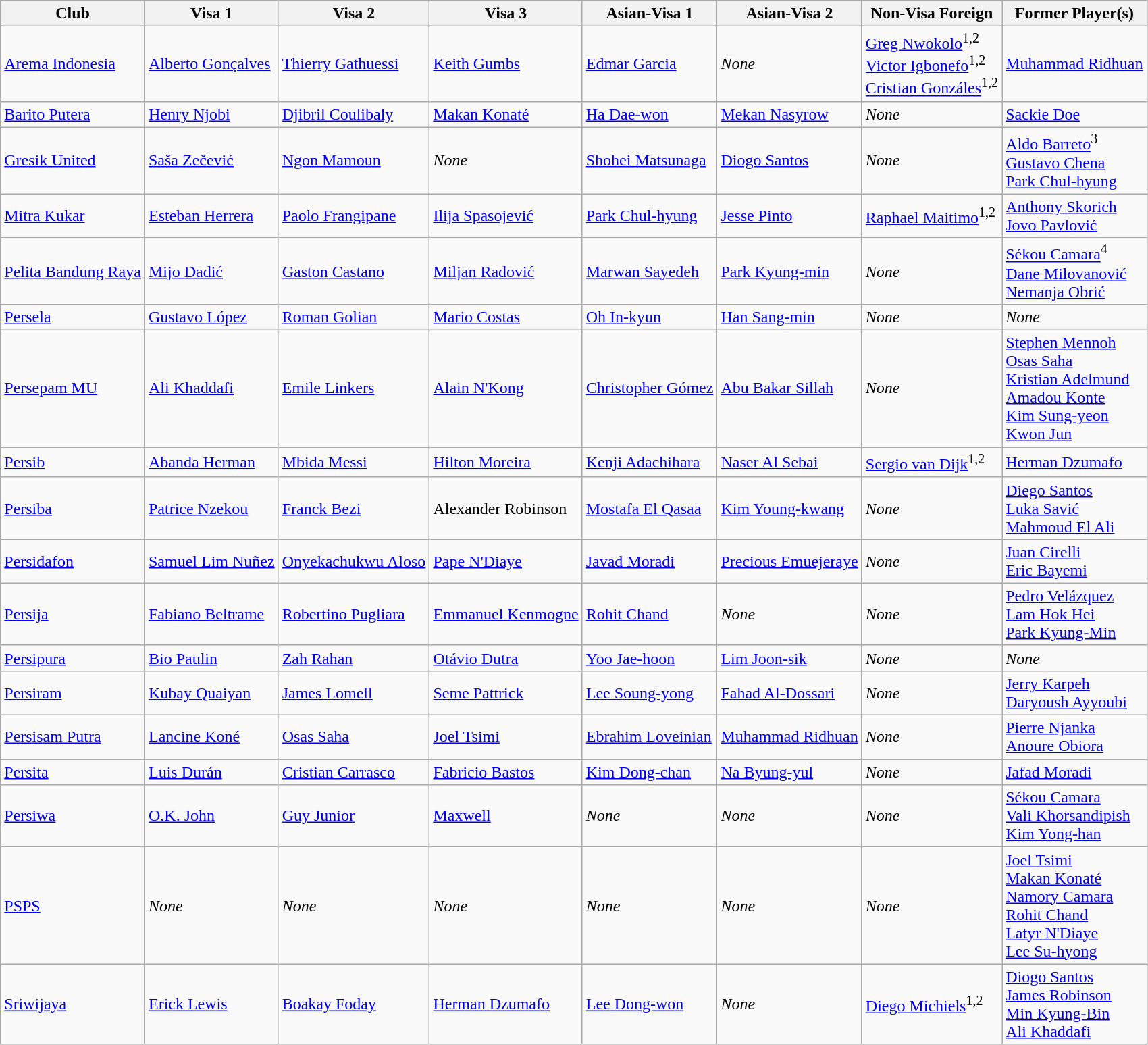<table class="wikitable">
<tr>
<th>Club</th>
<th>Visa 1</th>
<th>Visa 2</th>
<th>Visa 3</th>
<th>Asian-Visa 1</th>
<th>Asian-Visa 2</th>
<th>Non-Visa Foreign</th>
<th>Former Player(s)</th>
</tr>
<tr>
<td><a href='#'>Arema Indonesia</a></td>
<td> <a href='#'>Alberto Gonçalves</a></td>
<td> <a href='#'>Thierry Gathuessi</a></td>
<td> <a href='#'>Keith Gumbs</a></td>
<td> <a href='#'>Edmar Garcia</a></td>
<td><em>None</em></td>
<td> <a href='#'>Greg Nwokolo</a><sup>1,2</sup> <br>  <a href='#'>Victor Igbonefo</a><sup>1,2</sup> <br>  <a href='#'>Cristian Gonzáles</a><sup>1,2</sup></td>
<td> <a href='#'>Muhammad Ridhuan</a></td>
</tr>
<tr>
<td><a href='#'>Barito Putera</a></td>
<td> <a href='#'>Henry Njobi</a></td>
<td> <a href='#'>Djibril Coulibaly</a></td>
<td> <a href='#'>Makan Konaté</a></td>
<td> <a href='#'>Ha Dae-won</a></td>
<td> <a href='#'>Mekan Nasyrow</a></td>
<td><em>None</em></td>
<td> <a href='#'>Sackie Doe</a></td>
</tr>
<tr>
<td><a href='#'>Gresik United</a></td>
<td> <a href='#'>Saša Zečević</a></td>
<td> <a href='#'>Ngon Mamoun</a></td>
<td><em>None</em></td>
<td> <a href='#'>Shohei Matsunaga</a></td>
<td> <a href='#'>Diogo Santos</a></td>
<td><em>None</em></td>
<td> <a href='#'>Aldo Barreto</a><sup>3</sup> <br>  <a href='#'>Gustavo Chena</a> <br>  <a href='#'>Park Chul-hyung</a></td>
</tr>
<tr>
<td><a href='#'>Mitra Kukar</a></td>
<td> <a href='#'>Esteban Herrera</a></td>
<td> <a href='#'>Paolo Frangipane</a></td>
<td> <a href='#'>Ilija Spasojević</a></td>
<td> <a href='#'>Park Chul-hyung</a></td>
<td> <a href='#'>Jesse Pinto</a></td>
<td> <a href='#'>Raphael Maitimo</a><sup>1,2</sup></td>
<td> <a href='#'>Anthony Skorich</a> <br>  <a href='#'>Jovo Pavlović</a></td>
</tr>
<tr>
<td><a href='#'>Pelita Bandung Raya</a></td>
<td> <a href='#'>Mijo Dadić</a></td>
<td> <a href='#'>Gaston Castano</a></td>
<td> <a href='#'>Miljan Radović</a></td>
<td> <a href='#'>Marwan Sayedeh</a></td>
<td> <a href='#'>Park Kyung-min</a></td>
<td><em>None</em></td>
<td> <a href='#'>Sékou Camara</a><sup>4</sup> <br>  <a href='#'>Dane Milovanović</a> <br>  <a href='#'>Nemanja Obrić</a></td>
</tr>
<tr>
<td><a href='#'>Persela</a></td>
<td> <a href='#'>Gustavo López</a></td>
<td> <a href='#'>Roman Golian</a></td>
<td> <a href='#'>Mario Costas</a></td>
<td> <a href='#'>Oh In-kyun</a></td>
<td> <a href='#'>Han Sang-min</a></td>
<td><em>None</em></td>
<td><em>None</em></td>
</tr>
<tr>
<td><a href='#'>Persepam MU</a></td>
<td> <a href='#'>Ali Khaddafi</a></td>
<td> <a href='#'>Emile Linkers</a></td>
<td> <a href='#'>Alain N'Kong</a></td>
<td> <a href='#'>Christopher Gómez</a></td>
<td> <a href='#'>Abu Bakar Sillah</a></td>
<td><em>None</em></td>
<td> <a href='#'>Stephen Mennoh</a> <br>  <a href='#'>Osas Saha</a> <br>  <a href='#'>Kristian Adelmund</a> <br>  <a href='#'>Amadou Konte</a> <br>  <a href='#'>Kim Sung-yeon</a> <br>  <a href='#'>Kwon Jun</a></td>
</tr>
<tr>
<td><a href='#'>Persib</a></td>
<td> <a href='#'>Abanda Herman</a></td>
<td> <a href='#'>Mbida Messi</a></td>
<td> <a href='#'>Hilton Moreira</a></td>
<td> <a href='#'>Kenji Adachihara</a></td>
<td> <a href='#'>Naser Al Sebai</a></td>
<td> <a href='#'>Sergio van Dijk</a><sup>1,2</sup></td>
<td> <a href='#'>Herman Dzumafo</a></td>
</tr>
<tr>
<td><a href='#'>Persiba</a></td>
<td> <a href='#'>Patrice Nzekou</a></td>
<td> <a href='#'>Franck Bezi</a></td>
<td> Alexander Robinson</td>
<td> <a href='#'>Mostafa El Qasaa</a></td>
<td> <a href='#'>Kim Young-kwang</a></td>
<td><em>None</em></td>
<td> <a href='#'>Diego Santos</a> <br>  <a href='#'>Luka Savić</a> <br>  <a href='#'>Mahmoud El Ali</a></td>
</tr>
<tr>
<td><a href='#'>Persidafon</a></td>
<td> <a href='#'>Samuel Lim Nuñez</a></td>
<td> <a href='#'>Onyekachukwu Aloso</a></td>
<td> <a href='#'>Pape N'Diaye</a></td>
<td> <a href='#'>Javad Moradi</a></td>
<td> <a href='#'>Precious Emuejeraye</a></td>
<td><em>None</em></td>
<td> <a href='#'>Juan Cirelli</a> <br>  <a href='#'>Eric Bayemi</a></td>
</tr>
<tr>
<td><a href='#'>Persija</a></td>
<td> <a href='#'>Fabiano Beltrame</a></td>
<td> <a href='#'>Robertino Pugliara</a></td>
<td> <a href='#'>Emmanuel Kenmogne</a></td>
<td> <a href='#'>Rohit Chand</a></td>
<td><em>None</em></td>
<td><em>None</em></td>
<td> <a href='#'>Pedro Velázquez</a> <br>  <a href='#'>Lam Hok Hei</a> <br>  <a href='#'>Park Kyung-Min</a></td>
</tr>
<tr>
<td><a href='#'>Persipura</a></td>
<td> <a href='#'>Bio Paulin</a></td>
<td> <a href='#'>Zah Rahan</a></td>
<td> <a href='#'>Otávio Dutra</a></td>
<td> <a href='#'>Yoo Jae-hoon</a></td>
<td> <a href='#'>Lim Joon-sik</a></td>
<td><em>None</em></td>
<td><em>None</em></td>
</tr>
<tr>
<td><a href='#'>Persiram</a></td>
<td> <a href='#'>Kubay Quaiyan</a></td>
<td> <a href='#'>James Lomell</a></td>
<td> <a href='#'>Seme Pattrick</a></td>
<td> <a href='#'>Lee Soung-yong</a></td>
<td> <a href='#'>Fahad Al-Dossari</a></td>
<td><em>None</em></td>
<td> <a href='#'>Jerry Karpeh</a> <br>  <a href='#'>Daryoush Ayyoubi</a></td>
</tr>
<tr>
<td><a href='#'>Persisam Putra</a></td>
<td> <a href='#'>Lancine Koné</a></td>
<td> <a href='#'>Osas Saha</a></td>
<td> <a href='#'>Joel Tsimi</a></td>
<td> <a href='#'>Ebrahim Loveinian</a></td>
<td> <a href='#'>Muhammad Ridhuan</a></td>
<td><em>None</em></td>
<td> <a href='#'>Pierre Njanka</a> <br>  <a href='#'>Anoure Obiora</a></td>
</tr>
<tr>
<td><a href='#'>Persita</a></td>
<td> <a href='#'>Luis Durán</a></td>
<td> <a href='#'>Cristian Carrasco</a></td>
<td> <a href='#'>Fabricio Bastos</a></td>
<td> <a href='#'>Kim Dong-chan</a></td>
<td> <a href='#'>Na Byung-yul</a></td>
<td><em>None</em></td>
<td> <a href='#'>Jafad Moradi</a></td>
</tr>
<tr>
<td><a href='#'>Persiwa</a></td>
<td> <a href='#'>O.K. John</a></td>
<td> <a href='#'>Guy Junior</a></td>
<td> <a href='#'>Maxwell</a></td>
<td><em>None</em></td>
<td><em>None</em></td>
<td><em>None</em></td>
<td> <a href='#'>Sékou Camara</a> <br>  <a href='#'>Vali Khorsandipish</a> <br>  <a href='#'>Kim Yong-han</a></td>
</tr>
<tr>
<td><a href='#'>PSPS</a></td>
<td><em>None</em></td>
<td><em>None</em></td>
<td><em>None</em></td>
<td><em>None</em></td>
<td><em>None</em></td>
<td><em>None</em></td>
<td> <a href='#'>Joel Tsimi</a> <br>  <a href='#'>Makan Konaté</a> <br>  <a href='#'>Namory Camara</a> <br>  <a href='#'>Rohit Chand</a> <br>  <a href='#'>Latyr N'Diaye</a> <br>  <a href='#'>Lee Su-hyong</a></td>
</tr>
<tr>
<td><a href='#'>Sriwijaya</a></td>
<td> <a href='#'>Erick Lewis</a></td>
<td> <a href='#'>Boakay Foday</a></td>
<td> <a href='#'>Herman Dzumafo</a></td>
<td> <a href='#'>Lee Dong-won</a></td>
<td><em>None</em></td>
<td> <a href='#'>Diego Michiels</a><sup>1,2</sup></td>
<td> <a href='#'>Diogo Santos</a> <br>  <a href='#'>James Robinson</a> <br>  <a href='#'>Min Kyung-Bin</a> <br>  <a href='#'>Ali Khaddafi</a></td>
</tr>
</table>
